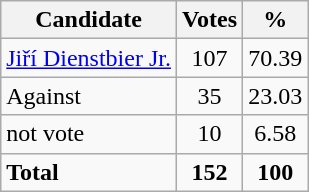<table class=wikitable style=text-align:center>
<tr>
<th>Candidate</th>
<th>Votes</th>
<th>%</th>
</tr>
<tr>
<td align=left><a href='#'>Jiří Dienstbier Jr.</a></td>
<td>107</td>
<td>70.39</td>
</tr>
<tr>
<td align=left>Against</td>
<td>35</td>
<td>23.03</td>
</tr>
<tr>
<td align=left>not vote</td>
<td>10</td>
<td>6.58</td>
</tr>
<tr>
<td align=left><strong>Total</strong></td>
<td><strong>152</strong></td>
<td><strong>100</strong></td>
</tr>
</table>
